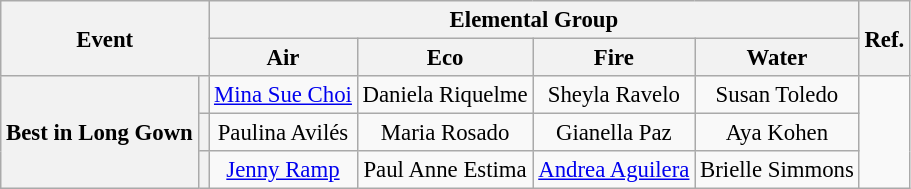<table class="wikitable" style="font-size: 95%;">
<tr>
<th colspan=2 rowspan="2" scope="row">Event</th>
<th colspan="4">Elemental Group</th>
<th rowspan="2" scope="row">Ref.</th>
</tr>
<tr>
<th>Air</th>
<th>Eco</th>
<th>Fire</th>
<th>Water</th>
</tr>
<tr>
<th rowspan="3">Best in Long Gown</th>
<th></th>
<td align="center"><a href='#'>Mina Sue Choi</a><br></td>
<td align="center">Daniela Riquelme<br></td>
<td align="center">Sheyla Ravelo<br></td>
<td align="center">Susan Toledo<br></td>
<td rowspan="3"></td>
</tr>
<tr>
<th></th>
<td align="center">Paulina Avilés<br></td>
<td align="center">Maria Rosado<br></td>
<td align="center">Gianella Paz<br></td>
<td align="center">Aya Kohen<br></td>
</tr>
<tr>
<th></th>
<td align="center"><a href='#'>Jenny Ramp</a><br></td>
<td align="center">Paul Anne Estima<br></td>
<td align="center"><a href='#'>Andrea Aguilera</a><br></td>
<td align="center">Brielle Simmons<br></td>
</tr>
</table>
